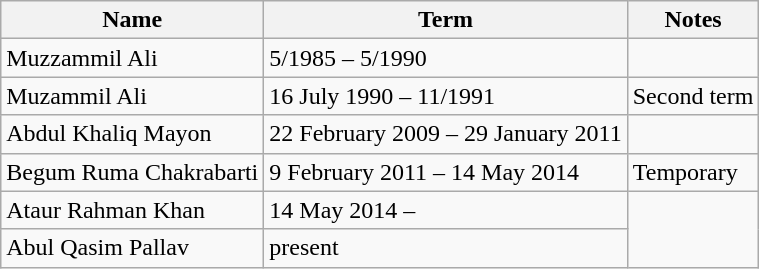<table class="wikitable">
<tr>
<th>Name</th>
<th>Term</th>
<th>Notes</th>
</tr>
<tr>
<td>Muzzammil Ali</td>
<td>5/1985 – 5/1990</td>
</tr>
<tr>
<td>Muzammil Ali</td>
<td>16 July 1990 – 11/1991</td>
<td>Second term</td>
</tr>
<tr>
<td>Abdul Khaliq Mayon</td>
<td>22 February 2009 – 29 January 2011</td>
</tr>
<tr>
<td>Begum Ruma Chakrabarti</td>
<td>9 February 2011 – 14 May 2014</td>
<td>Temporary</td>
</tr>
<tr>
<td>Ataur Rahman Khan</td>
<td>14 May 2014 –</td>
</tr>
<tr>
<td>Abul Qasim Pallav</td>
<td>present</td>
</tr>
</table>
